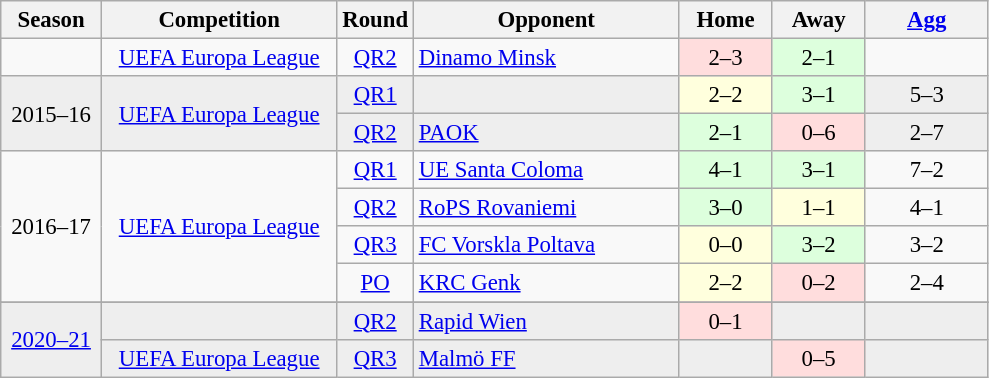<table class="wikitable" style="font-size:95%; text-align: center;">
<tr>
<th width="60">Season</th>
<th width="150">Competition</th>
<th width="30">Round</th>
<th width="170">Opponent</th>
<th width="55">Home</th>
<th width="55">Away</th>
<th width="75"><a href='#'>Agg</a></th>
</tr>
<tr>
<td></td>
<td><a href='#'>UEFA Europa League</a></td>
<td><a href='#'>QR2</a></td>
<td align="left"> <a href='#'>Dinamo Minsk</a></td>
<td bgcolor="#ffdddd">2–3</td>
<td bgcolor="#ddffdd">2–1</td>
<td></td>
</tr>
<tr bgcolor=#EEEEEE>
<td rowspan="2">2015–16</td>
<td rowspan="2"><a href='#'>UEFA Europa League</a></td>
<td><a href='#'>QR1</a></td>
<td align="left"></td>
<td bgcolor="#ffffdd">2–2</td>
<td bgcolor="#ddffdd">3–1</td>
<td>5–3</td>
</tr>
<tr bgcolor=#EEEEEE>
<td><a href='#'>QR2</a></td>
<td align="left"> <a href='#'>PAOK</a></td>
<td bgcolor="#ddffdd">2–1</td>
<td bgcolor="#ffdddd">0–6</td>
<td>2–7</td>
</tr>
<tr>
<td rowspan="4">2016–17</td>
<td rowspan="4"><a href='#'>UEFA Europa League</a></td>
<td><a href='#'>QR1</a></td>
<td align="left"> <a href='#'>UE Santa Coloma</a></td>
<td bgcolor="#ddffdd">4–1</td>
<td bgcolor="#ddffdd">3–1</td>
<td>7–2</td>
</tr>
<tr bgcolor>
<td><a href='#'>QR2</a></td>
<td align="left"> <a href='#'>RoPS Rovaniemi</a></td>
<td bgcolor="#ddffdd">3–0</td>
<td bgcolor="#ffffdd">1–1</td>
<td>4–1</td>
</tr>
<tr bgcolor>
<td><a href='#'>QR3</a></td>
<td align="left"> <a href='#'>FC Vorskla Poltava</a></td>
<td bgcolor="#ffffdd">0–0</td>
<td bgcolor="#ddffdd">3–2</td>
<td>3–2</td>
</tr>
<tr bgcolor>
<td><a href='#'>PO</a></td>
<td align="left"> <a href='#'>KRC Genk</a></td>
<td bgcolor="#ffffdd">2–2</td>
<td bgcolor="#ffdddd">0–2</td>
<td>2–4</td>
</tr>
<tr>
</tr>
<tr bgcolor=#EEEEEE>
<td rowspan="2"><a href='#'>2020–21</a></td>
<td></td>
<td><a href='#'>QR2</a></td>
<td align="left"> <a href='#'>Rapid Wien</a></td>
<td bgcolor="#ffdddd">0–1</td>
<td></td>
<td></td>
</tr>
<tr bgcolor=#EEEEEE>
<td rowspan="1"><a href='#'>UEFA Europa League</a></td>
<td><a href='#'>QR3</a></td>
<td align="left"> <a href='#'>Malmö FF</a></td>
<td></td>
<td bgcolor="#ffdddd">0–5</td>
<td></td>
</tr>
</table>
